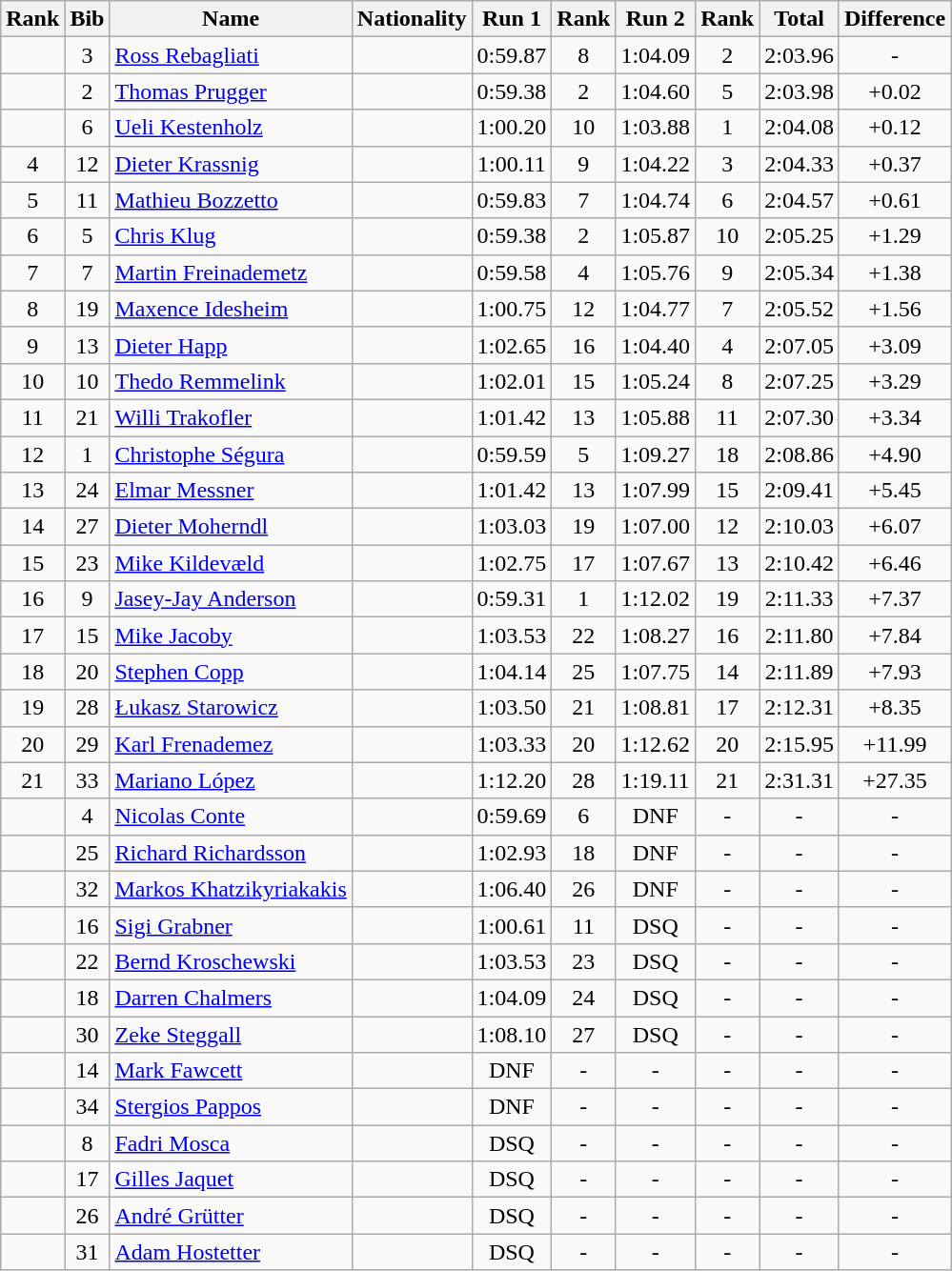<table class="wikitable sortable" style="text-align:center">
<tr>
<th>Rank</th>
<th>Bib</th>
<th>Name</th>
<th>Nationality</th>
<th>Run 1</th>
<th>Rank</th>
<th>Run 2</th>
<th>Rank</th>
<th>Total</th>
<th>Difference</th>
</tr>
<tr>
<td></td>
<td>3</td>
<td align=left><a href='#'>Ross Rebagliati</a></td>
<td align=left></td>
<td>0:59.87</td>
<td>8</td>
<td>1:04.09</td>
<td>2</td>
<td>2:03.96</td>
<td>-</td>
</tr>
<tr>
<td></td>
<td>2</td>
<td align=left><a href='#'>Thomas Prugger</a></td>
<td align=left></td>
<td>0:59.38</td>
<td>2</td>
<td>1:04.60</td>
<td>5</td>
<td>2:03.98</td>
<td>+0.02</td>
</tr>
<tr>
<td></td>
<td>6</td>
<td align=left><a href='#'>Ueli Kestenholz</a></td>
<td align=left></td>
<td>1:00.20</td>
<td>10</td>
<td>1:03.88</td>
<td>1</td>
<td>2:04.08</td>
<td>+0.12</td>
</tr>
<tr>
<td>4</td>
<td>12</td>
<td align=left><a href='#'>Dieter Krassnig</a></td>
<td align=left></td>
<td>1:00.11</td>
<td>9</td>
<td>1:04.22</td>
<td>3</td>
<td>2:04.33</td>
<td>+0.37</td>
</tr>
<tr>
<td>5</td>
<td>11</td>
<td align=left><a href='#'>Mathieu Bozzetto</a></td>
<td align=left></td>
<td>0:59.83</td>
<td>7</td>
<td>1:04.74</td>
<td>6</td>
<td>2:04.57</td>
<td>+0.61</td>
</tr>
<tr>
<td>6</td>
<td>5</td>
<td align=left><a href='#'>Chris Klug</a></td>
<td align=left></td>
<td>0:59.38</td>
<td>2</td>
<td>1:05.87</td>
<td>10</td>
<td>2:05.25</td>
<td>+1.29</td>
</tr>
<tr>
<td>7</td>
<td>7</td>
<td align=left><a href='#'>Martin Freinademetz</a></td>
<td align=left></td>
<td>0:59.58</td>
<td>4</td>
<td>1:05.76</td>
<td>9</td>
<td>2:05.34</td>
<td>+1.38</td>
</tr>
<tr>
<td>8</td>
<td>19</td>
<td align=left><a href='#'>Maxence Idesheim</a></td>
<td align=left></td>
<td>1:00.75</td>
<td>12</td>
<td>1:04.77</td>
<td>7</td>
<td>2:05.52</td>
<td>+1.56</td>
</tr>
<tr>
<td>9</td>
<td>13</td>
<td align=left><a href='#'>Dieter Happ</a></td>
<td align=left></td>
<td>1:02.65</td>
<td>16</td>
<td>1:04.40</td>
<td>4</td>
<td>2:07.05</td>
<td>+3.09</td>
</tr>
<tr>
<td>10</td>
<td>10</td>
<td align=left><a href='#'>Thedo Remmelink</a></td>
<td align=left></td>
<td>1:02.01</td>
<td>15</td>
<td>1:05.24</td>
<td>8</td>
<td>2:07.25</td>
<td>+3.29</td>
</tr>
<tr>
<td>11</td>
<td>21</td>
<td align=left><a href='#'>Willi Trakofler</a></td>
<td align=left></td>
<td>1:01.42</td>
<td>13</td>
<td>1:05.88</td>
<td>11</td>
<td>2:07.30</td>
<td>+3.34</td>
</tr>
<tr>
<td>12</td>
<td>1</td>
<td align=left><a href='#'>Christophe Ségura</a></td>
<td align=left></td>
<td>0:59.59</td>
<td>5</td>
<td>1:09.27</td>
<td>18</td>
<td>2:08.86</td>
<td>+4.90</td>
</tr>
<tr>
<td>13</td>
<td>24</td>
<td align=left><a href='#'>Elmar Messner</a></td>
<td align=left></td>
<td>1:01.42</td>
<td>13</td>
<td>1:07.99</td>
<td>15</td>
<td>2:09.41</td>
<td>+5.45</td>
</tr>
<tr>
<td>14</td>
<td>27</td>
<td align=left><a href='#'>Dieter Moherndl</a></td>
<td align=left></td>
<td>1:03.03</td>
<td>19</td>
<td>1:07.00</td>
<td>12</td>
<td>2:10.03</td>
<td>+6.07</td>
</tr>
<tr>
<td>15</td>
<td>23</td>
<td align=left><a href='#'>Mike Kildevæld</a></td>
<td align=left></td>
<td>1:02.75</td>
<td>17</td>
<td>1:07.67</td>
<td>13</td>
<td>2:10.42</td>
<td>+6.46</td>
</tr>
<tr>
<td>16</td>
<td>9</td>
<td align=left><a href='#'>Jasey-Jay Anderson</a></td>
<td align=left></td>
<td>0:59.31</td>
<td>1</td>
<td>1:12.02</td>
<td>19</td>
<td>2:11.33</td>
<td>+7.37</td>
</tr>
<tr>
<td>17</td>
<td>15</td>
<td align=left><a href='#'>Mike Jacoby</a></td>
<td align=left></td>
<td>1:03.53</td>
<td>22</td>
<td>1:08.27</td>
<td>16</td>
<td>2:11.80</td>
<td>+7.84</td>
</tr>
<tr>
<td>18</td>
<td>20</td>
<td align=left><a href='#'>Stephen Copp</a></td>
<td align=left></td>
<td>1:04.14</td>
<td>25</td>
<td>1:07.75</td>
<td>14</td>
<td>2:11.89</td>
<td>+7.93</td>
</tr>
<tr>
<td>19</td>
<td>28</td>
<td align=left><a href='#'>Łukasz Starowicz</a></td>
<td align=left></td>
<td>1:03.50</td>
<td>21</td>
<td>1:08.81</td>
<td>17</td>
<td>2:12.31</td>
<td>+8.35</td>
</tr>
<tr>
<td>20</td>
<td>29</td>
<td align=left><a href='#'>Karl Frenademez</a></td>
<td align=left></td>
<td>1:03.33</td>
<td>20</td>
<td>1:12.62</td>
<td>20</td>
<td>2:15.95</td>
<td>+11.99</td>
</tr>
<tr>
<td>21</td>
<td>33</td>
<td align=left><a href='#'>Mariano López</a></td>
<td align=left></td>
<td>1:12.20</td>
<td>28</td>
<td>1:19.11</td>
<td>21</td>
<td>2:31.31</td>
<td>+27.35</td>
</tr>
<tr>
<td></td>
<td>4</td>
<td align=left><a href='#'>Nicolas Conte</a></td>
<td align=left></td>
<td>0:59.69</td>
<td>6</td>
<td>DNF</td>
<td>-</td>
<td>-</td>
<td>-</td>
</tr>
<tr>
<td></td>
<td>25</td>
<td align=left><a href='#'>Richard Richardsson</a></td>
<td align=left></td>
<td>1:02.93</td>
<td>18</td>
<td>DNF</td>
<td>-</td>
<td>-</td>
<td>-</td>
</tr>
<tr>
<td></td>
<td>32</td>
<td align=left><a href='#'>Markos Khatzikyriakakis</a></td>
<td align=left></td>
<td>1:06.40</td>
<td>26</td>
<td>DNF</td>
<td>-</td>
<td>-</td>
<td>-</td>
</tr>
<tr>
<td></td>
<td>16</td>
<td align=left><a href='#'>Sigi Grabner</a></td>
<td align=left></td>
<td>1:00.61</td>
<td>11</td>
<td>DSQ</td>
<td>-</td>
<td>-</td>
<td>-</td>
</tr>
<tr>
<td></td>
<td>22</td>
<td align=left><a href='#'>Bernd Kroschewski</a></td>
<td align=left></td>
<td>1:03.53</td>
<td>23</td>
<td>DSQ</td>
<td>-</td>
<td>-</td>
<td>-</td>
</tr>
<tr>
<td></td>
<td>18</td>
<td align=left><a href='#'>Darren Chalmers</a></td>
<td align=left></td>
<td>1:04.09</td>
<td>24</td>
<td>DSQ</td>
<td>-</td>
<td>-</td>
<td>-</td>
</tr>
<tr>
<td></td>
<td>30</td>
<td align=left><a href='#'>Zeke Steggall</a></td>
<td align=left></td>
<td>1:08.10</td>
<td>27</td>
<td>DSQ</td>
<td>-</td>
<td>-</td>
<td>-</td>
</tr>
<tr>
<td></td>
<td>14</td>
<td align=left><a href='#'>Mark Fawcett</a></td>
<td align=left></td>
<td>DNF</td>
<td>-</td>
<td>-</td>
<td>-</td>
<td>-</td>
<td>-</td>
</tr>
<tr>
<td></td>
<td>34</td>
<td align=left><a href='#'>Stergios Pappos</a></td>
<td align=left></td>
<td>DNF</td>
<td>-</td>
<td>-</td>
<td>-</td>
<td>-</td>
<td>-</td>
</tr>
<tr>
<td></td>
<td>8</td>
<td align=left><a href='#'>Fadri Mosca</a></td>
<td align=left></td>
<td>DSQ</td>
<td>-</td>
<td>-</td>
<td>-</td>
<td>-</td>
<td>-</td>
</tr>
<tr>
<td></td>
<td>17</td>
<td align=left><a href='#'>Gilles Jaquet</a></td>
<td align=left></td>
<td>DSQ</td>
<td>-</td>
<td>-</td>
<td>-</td>
<td>-</td>
<td>-</td>
</tr>
<tr>
<td></td>
<td>26</td>
<td align=left><a href='#'>André Grütter</a></td>
<td align=left></td>
<td>DSQ</td>
<td>-</td>
<td>-</td>
<td>-</td>
<td>-</td>
<td>-</td>
</tr>
<tr>
<td></td>
<td>31</td>
<td align=left><a href='#'>Adam Hostetter</a></td>
<td align=left></td>
<td>DSQ</td>
<td>-</td>
<td>-</td>
<td>-</td>
<td>-</td>
<td>-</td>
</tr>
</table>
